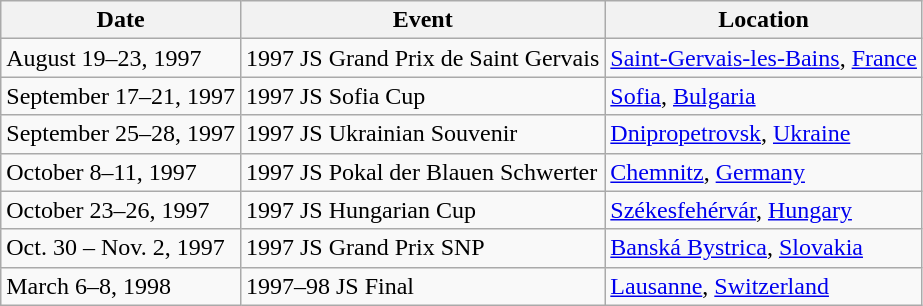<table class="wikitable">
<tr>
<th>Date</th>
<th>Event</th>
<th>Location</th>
</tr>
<tr>
<td>August 19–23, 1997</td>
<td>1997 JS Grand Prix de Saint Gervais</td>
<td><a href='#'>Saint-Gervais-les-Bains</a>, <a href='#'>France</a></td>
</tr>
<tr>
<td>September 17–21, 1997</td>
<td>1997 JS Sofia Cup</td>
<td><a href='#'>Sofia</a>, <a href='#'>Bulgaria</a></td>
</tr>
<tr>
<td>September 25–28, 1997</td>
<td>1997 JS Ukrainian Souvenir</td>
<td><a href='#'>Dnipropetrovsk</a>, <a href='#'>Ukraine</a></td>
</tr>
<tr>
<td>October 8–11, 1997</td>
<td>1997 JS Pokal der Blauen Schwerter</td>
<td><a href='#'>Chemnitz</a>, <a href='#'>Germany</a></td>
</tr>
<tr>
<td>October 23–26, 1997</td>
<td>1997 JS Hungarian Cup</td>
<td><a href='#'>Székesfehérvár</a>, <a href='#'>Hungary</a></td>
</tr>
<tr>
<td>Oct. 30 – Nov. 2, 1997</td>
<td>1997 JS Grand Prix SNP</td>
<td><a href='#'>Banská Bystrica</a>, <a href='#'>Slovakia</a></td>
</tr>
<tr>
<td>March 6–8, 1998</td>
<td>1997–98 JS Final</td>
<td><a href='#'>Lausanne</a>, <a href='#'>Switzerland</a></td>
</tr>
</table>
